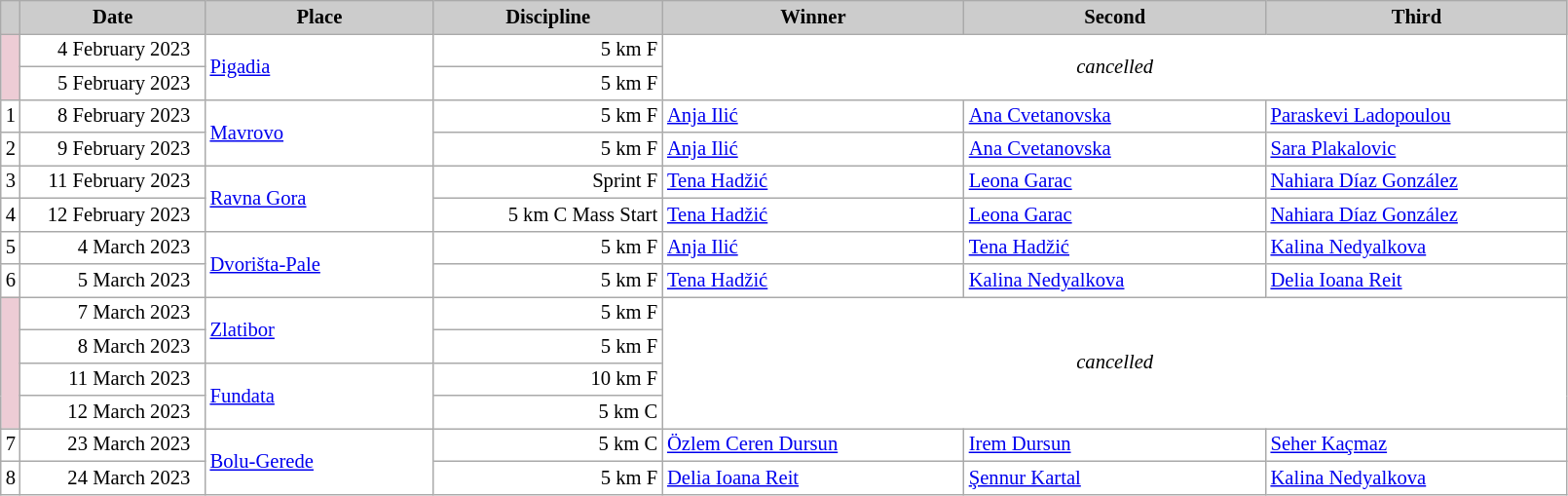<table class="wikitable plainrowheaders" style="background:#fff; font-size:86%; line-height:16px; border:grey solid 1px; border-collapse:collapse;">
<tr style="background:#ccc; text-align:center;">
<th scope="col" style="background:#ccc; width=30 px;"></th>
<th scope="col" style="background:#ccc; width:120px;">Date</th>
<th scope="col" style="background:#ccc; width:150px;">Place</th>
<th scope="col" style="background:#ccc; width:150px;">Discipline</th>
<th scope="col" style="background:#ccc; width:200px;">Winner</th>
<th scope="col" style="background:#ccc; width:200px;">Second</th>
<th scope="col" style="background:#ccc; width:200px;">Third</th>
</tr>
<tr>
<td rowspan=2 bgcolor="EDCCD5"></td>
<td align=right>4 February 2023  </td>
<td rowspan=2> <a href='#'>Pigadia</a></td>
<td align=right>5 km F</td>
<td rowspan=2 colspan=3 align=center><em>cancelled</em></td>
</tr>
<tr>
<td align=right>5 February 2023  </td>
<td align=right>5 km F</td>
</tr>
<tr>
<td align=center>1</td>
<td align=right>8 February 2023  </td>
<td rowspan=2> <a href='#'>Mavrovo</a></td>
<td align=right>5 km F</td>
<td> <a href='#'>Anja Ilić</a></td>
<td> <a href='#'>Ana Cvetanovska</a></td>
<td> <a href='#'>Paraskevi Ladopoulou</a></td>
</tr>
<tr>
<td align=center>2</td>
<td align=right>9 February 2023  </td>
<td align=right>5 km F</td>
<td> <a href='#'>Anja Ilić</a></td>
<td> <a href='#'>Ana Cvetanovska</a></td>
<td> <a href='#'>Sara Plakalovic</a></td>
</tr>
<tr>
<td align=center>3</td>
<td align=right>11 February 2023  </td>
<td rowspan=2> <a href='#'>Ravna Gora</a></td>
<td align=right>Sprint F</td>
<td> <a href='#'>Tena Hadžić</a></td>
<td> <a href='#'>Leona Garac</a></td>
<td> <a href='#'>Nahiara Díaz González</a></td>
</tr>
<tr>
<td align=center>4</td>
<td align=right>12 February 2023  </td>
<td align=right>5 km C Mass Start</td>
<td> <a href='#'>Tena Hadžić</a></td>
<td> <a href='#'>Leona Garac</a></td>
<td> <a href='#'>Nahiara Díaz González</a></td>
</tr>
<tr>
<td align=center>5</td>
<td align=right>4 March 2023  </td>
<td rowspan=2> <a href='#'>Dvorišta-Pale</a></td>
<td align=right>5 km F</td>
<td> <a href='#'>Anja Ilić</a></td>
<td> <a href='#'>Tena Hadžić</a></td>
<td> <a href='#'>Kalina Nedyalkova</a></td>
</tr>
<tr>
<td align=center>6</td>
<td align=right>5 March 2023  </td>
<td align=right>5 km F</td>
<td> <a href='#'>Tena Hadžić</a></td>
<td> <a href='#'>Kalina Nedyalkova</a></td>
<td> <a href='#'>Delia Ioana Reit</a></td>
</tr>
<tr>
<td rowspan=4 bgcolor="EDCCD5"></td>
<td align=right>7 March 2023  </td>
<td rowspan=2> <a href='#'>Zlatibor</a></td>
<td align=right>5 km F</td>
<td rowspan=4 colspan=3 align=center><em>cancelled</em></td>
</tr>
<tr>
<td align=right>8 March 2023  </td>
<td align=right>5 km F</td>
</tr>
<tr>
<td align=right>11 March 2023  </td>
<td rowspan=2> <a href='#'>Fundata</a></td>
<td align=right>10 km F</td>
</tr>
<tr>
<td align=right>12 March 2023  </td>
<td align=right>5 km C</td>
</tr>
<tr>
<td align=center>7</td>
<td align=right>23 March 2023  </td>
<td rowspan=2> <a href='#'>Bolu-Gerede</a></td>
<td align=right>5 km C</td>
<td> <a href='#'>Özlem Ceren Dursun</a></td>
<td> <a href='#'>Irem Dursun</a></td>
<td> <a href='#'>Seher Kaçmaz</a></td>
</tr>
<tr>
<td align=center>8</td>
<td align=right>24 March 2023  </td>
<td align=right>5 km F</td>
<td> <a href='#'>Delia Ioana Reit</a></td>
<td> <a href='#'>Şennur Kartal</a></td>
<td> <a href='#'>Kalina Nedyalkova</a></td>
</tr>
</table>
